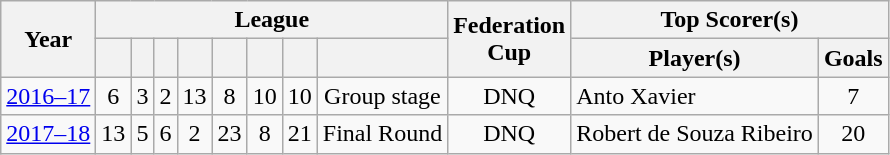<table class="wikitable sortable" style="text-align: center">
<tr>
<th scope="col" rowspan="2">Year</th>
<th colspan=8 class="unsortable">League</th>
<th scope="col" rowspan=2 class="unsortable">Federation<br>Cup</th>
<th scope="col" colspan=3 class="unsortable">Top Scorer(s)</th>
</tr>
<tr>
<th></th>
<th></th>
<th></th>
<th></th>
<th></th>
<th></th>
<th></th>
<th></th>
<th class="unsortable">Player(s)</th>
<th class="unsortable">Goals</th>
</tr>
<tr>
<td><a href='#'>2016–17</a></td>
<td>6</td>
<td>3</td>
<td>2</td>
<td>13</td>
<td>8</td>
<td>10</td>
<td>10</td>
<td>Group stage</td>
<td>DNQ</td>
<td align=left>Anto Xavier</td>
<td>7</td>
</tr>
<tr>
<td><a href='#'>2017–18</a></td>
<td>13</td>
<td>5</td>
<td>6</td>
<td>2</td>
<td>23</td>
<td>8</td>
<td>21</td>
<td>Final Round</td>
<td>DNQ</td>
<td align=left>Robert de Souza Ribeiro</td>
<td>20</td>
</tr>
</table>
